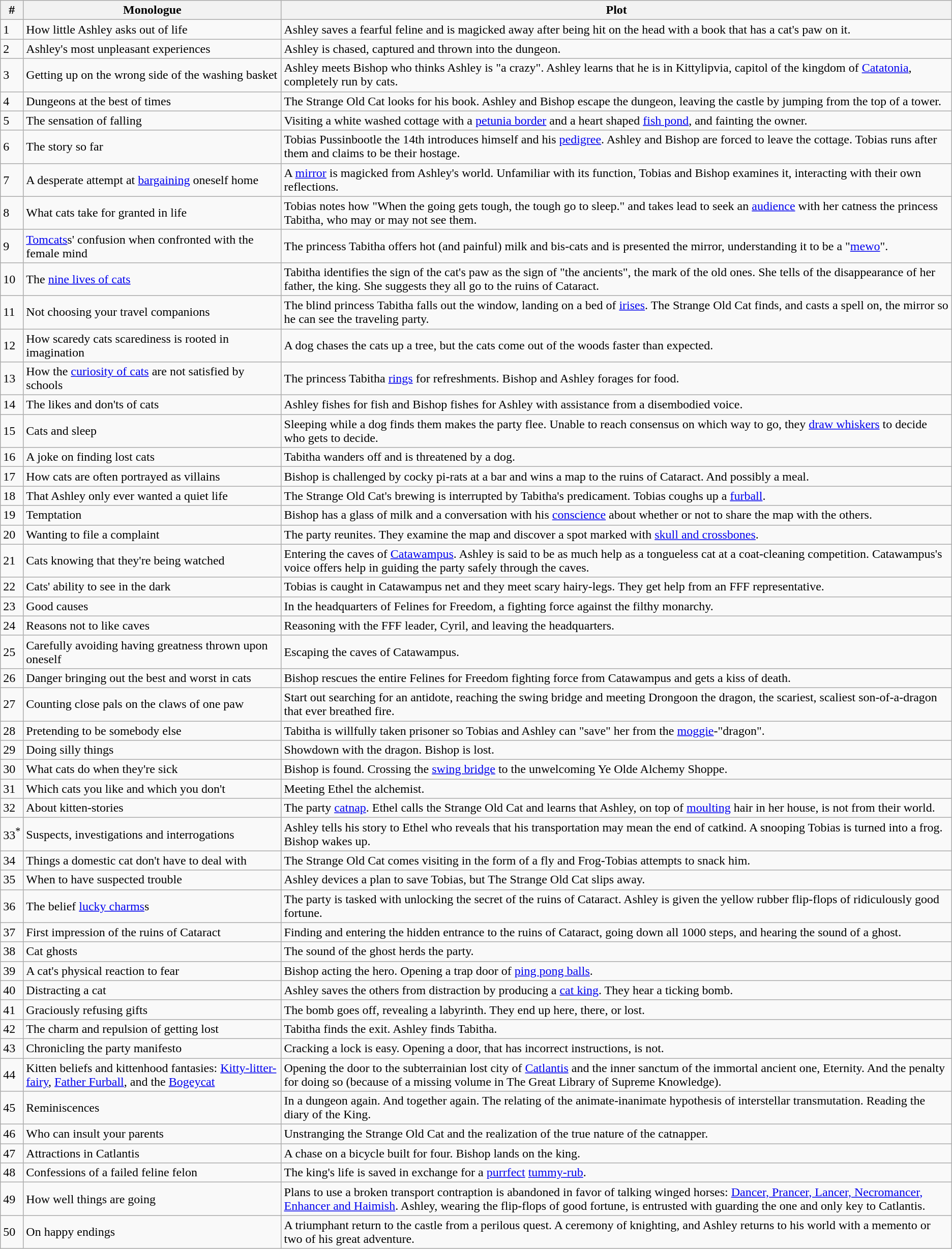<table class="wikitable sortable">
<tr>
<th>#</th>
<th>Monologue</th>
<th>Plot</th>
</tr>
<tr>
<td>1</td>
<td>How little Ashley asks out of life</td>
<td>Ashley saves a fearful feline and is magicked away after being hit on the head with a book that has a cat's paw on it.</td>
</tr>
<tr>
<td>2</td>
<td>Ashley's most unpleasant experiences</td>
<td>Ashley is chased, captured and thrown into the dungeon.</td>
</tr>
<tr>
<td>3</td>
<td>Getting up on the wrong side of the washing basket</td>
<td>Ashley meets Bishop who thinks Ashley is "a crazy". Ashley learns that he is in Kittylipvia, capitol of the kingdom of <a href='#'>Catatonia</a>, completely run by cats.</td>
</tr>
<tr>
<td>4</td>
<td>Dungeons at the best of times</td>
<td>The Strange Old Cat looks for his book. Ashley and Bishop escape the dungeon, leaving the castle by jumping from the top of a tower.</td>
</tr>
<tr>
<td>5</td>
<td>The sensation of falling</td>
<td>Visiting a white washed cottage with a <a href='#'>petunia border</a> and a heart shaped <a href='#'>fish pond</a>, and fainting the owner.</td>
</tr>
<tr>
<td>6</td>
<td>The story so far</td>
<td>Tobias Pussinbootle the 14th introduces himself and his <a href='#'>pedigree</a>. Ashley and Bishop are forced to leave the cottage. Tobias runs after them and claims to be their hostage.</td>
</tr>
<tr>
<td>7</td>
<td>A desperate attempt at <a href='#'>bargaining</a> oneself home</td>
<td>A <a href='#'>mirror</a> is magicked from Ashley's world. Unfamiliar with its function, Tobias and Bishop examines it, interacting with their own reflections.</td>
</tr>
<tr>
<td>8</td>
<td>What cats take for granted in life</td>
<td>Tobias notes how "When the going gets tough, the tough go to sleep." and takes lead to seek an <a href='#'>audience</a> with her catness the princess Tabitha, who may or may not see them.</td>
</tr>
<tr>
<td>9</td>
<td><a href='#'>Tomcats</a>s' confusion when confronted with the female mind</td>
<td>The princess Tabitha offers hot (and painful) milk and bis-cats and is presented the mirror, understanding it to be a "<a href='#'>mewo</a>".</td>
</tr>
<tr>
<td>10</td>
<td>The <a href='#'>nine lives of cats</a></td>
<td>Tabitha identifies the sign of the cat's paw as the sign of "the ancients", the mark of the old ones. She tells of the disappearance of her father, the king. She suggests they all go to the ruins of Cataract.</td>
</tr>
<tr>
<td>11</td>
<td>Not choosing your travel companions</td>
<td>The blind princess Tabitha falls out the window, landing on a bed of <a href='#'>irises</a>. The Strange Old Cat finds, and casts a spell on, the mirror so he can see the traveling party.</td>
</tr>
<tr>
<td>12</td>
<td>How scaredy cats scarediness is rooted in imagination</td>
<td>A dog chases the cats up a tree, but the cats come out of the woods faster than expected.</td>
</tr>
<tr>
<td>13</td>
<td>How the <a href='#'>curiosity of cats</a> are not satisfied by schools</td>
<td>The princess Tabitha <a href='#'>rings</a> for refreshments. Bishop and Ashley forages for food.</td>
</tr>
<tr>
<td>14</td>
<td>The likes and don'ts of cats</td>
<td>Ashley fishes for fish and Bishop fishes for Ashley with assistance from a disembodied voice.</td>
</tr>
<tr>
<td>15</td>
<td>Cats and sleep</td>
<td>Sleeping while a dog finds them makes the party flee. Unable to reach consensus on which way to go, they <a href='#'>draw whiskers</a> to decide who gets to decide.</td>
</tr>
<tr>
<td>16</td>
<td>A joke on finding lost cats</td>
<td>Tabitha wanders off and is threatened by a dog.</td>
</tr>
<tr>
<td>17</td>
<td>How cats are often portrayed as villains</td>
<td>Bishop is challenged by cocky pi-rats at a bar and wins a map to the ruins of Cataract. And possibly a meal.</td>
</tr>
<tr>
<td>18</td>
<td>That Ashley only ever wanted a quiet life</td>
<td>The Strange Old Cat's brewing is interrupted by Tabitha's predicament. Tobias coughs up a <a href='#'>furball</a>.</td>
</tr>
<tr>
<td>19</td>
<td>Temptation</td>
<td>Bishop has a glass of milk and a conversation with his <a href='#'>conscience</a> about whether or not to share the map with the others.</td>
</tr>
<tr>
<td>20</td>
<td>Wanting to file a complaint</td>
<td>The party reunites. They examine the map and discover a spot marked with <a href='#'>skull and crossbones</a>.</td>
</tr>
<tr>
<td>21</td>
<td>Cats knowing that they're being watched</td>
<td>Entering the caves of <a href='#'>Catawampus</a>. Ashley is said to be as much help as a tongueless cat at a coat-cleaning competition. Catawampus's voice offers help in guiding the party safely through the caves.</td>
</tr>
<tr>
<td>22</td>
<td>Cats' ability to see in the dark</td>
<td>Tobias is caught in Catawampus net and they meet scary hairy-legs. They get help from an FFF representative.</td>
</tr>
<tr>
<td>23</td>
<td>Good causes</td>
<td>In the headquarters of Felines for Freedom, a fighting force against the filthy monarchy.</td>
</tr>
<tr>
<td>24</td>
<td>Reasons not to like caves</td>
<td>Reasoning with the FFF leader, Cyril, and leaving the headquarters.</td>
</tr>
<tr>
<td>25</td>
<td>Carefully avoiding having greatness thrown upon oneself</td>
<td>Escaping the caves of Catawampus.</td>
</tr>
<tr>
<td>26</td>
<td>Danger bringing out the best and worst in cats</td>
<td>Bishop rescues the entire Felines for Freedom fighting force from Catawampus and gets a kiss of death.</td>
</tr>
<tr>
<td>27</td>
<td>Counting close pals on the claws of one paw</td>
<td>Start out searching for an antidote, reaching the swing bridge and meeting Drongoon the dragon, the scariest, scaliest son-of-a-dragon that ever breathed fire.</td>
</tr>
<tr>
<td>28</td>
<td>Pretending to be somebody else</td>
<td>Tabitha is willfully taken prisoner so Tobias and Ashley can "save" her from the <a href='#'>moggie</a>-"dragon".</td>
</tr>
<tr>
<td>29</td>
<td>Doing silly things</td>
<td>Showdown with the dragon. Bishop is lost.</td>
</tr>
<tr>
<td>30</td>
<td>What cats do when they're sick</td>
<td>Bishop is found. Crossing the <a href='#'>swing bridge</a> to the unwelcoming Ye Olde Alchemy Shoppe.</td>
</tr>
<tr>
<td>31</td>
<td>Which cats you like and which you don't</td>
<td>Meeting Ethel the alchemist.</td>
</tr>
<tr>
<td>32</td>
<td>About kitten-stories</td>
<td>The party <a href='#'>catnap</a>. Ethel calls the Strange Old Cat and learns that Ashley, on top of <a href='#'>moulting</a> hair in her house, is not from their world.</td>
</tr>
<tr>
<td>33<sup>*</sup></td>
<td>Suspects, investigations and interrogations</td>
<td>Ashley tells his story to Ethel who reveals that his transportation may mean the end of catkind. A snooping Tobias is turned into a frog. Bishop wakes up.</td>
</tr>
<tr>
<td>34</td>
<td>Things a domestic cat don't have to deal with</td>
<td>The Strange Old Cat comes visiting in the form of a fly and Frog-Tobias attempts to snack him.</td>
</tr>
<tr>
<td>35</td>
<td>When to have suspected trouble</td>
<td>Ashley devices a plan to save Tobias, but The Strange Old Cat slips away.</td>
</tr>
<tr>
<td>36</td>
<td>The belief <a href='#'>lucky charms</a>s</td>
<td>The party is tasked with unlocking the secret of the ruins of Cataract. Ashley is given the yellow rubber flip-flops of ridiculously good fortune.</td>
</tr>
<tr>
<td>37</td>
<td>First impression of the ruins of Cataract</td>
<td>Finding and entering the hidden entrance to the ruins of Cataract, going down all 1000 steps, and hearing the sound of a ghost.</td>
</tr>
<tr>
<td>38</td>
<td>Cat ghosts</td>
<td>The sound of the ghost herds the party.</td>
</tr>
<tr>
<td>39</td>
<td>A cat's physical reaction to fear</td>
<td>Bishop acting the hero. Opening a trap door of <a href='#'>ping pong balls</a>.</td>
</tr>
<tr>
<td>40</td>
<td>Distracting a cat</td>
<td>Ashley saves the others from distraction by producing a <a href='#'>cat king</a>. They hear a ticking bomb.</td>
</tr>
<tr>
<td>41</td>
<td>Graciously refusing gifts</td>
<td>The bomb goes off, revealing a labyrinth. They end up here, there, or lost.</td>
</tr>
<tr>
<td>42</td>
<td>The charm and repulsion of getting lost</td>
<td>Tabitha finds the exit. Ashley finds Tabitha.</td>
</tr>
<tr>
<td>43</td>
<td>Chronicling the party manifesto</td>
<td>Cracking a lock is easy. Opening a door, that has incorrect instructions, is not.</td>
</tr>
<tr>
<td>44</td>
<td>Kitten beliefs and kittenhood fantasies: <a href='#'>Kitty-litter-fairy</a>, <a href='#'>Father Furball</a>, and the <a href='#'>Bogeycat</a></td>
<td>Opening the door to the subterrainian lost city of <a href='#'>Catlantis</a> and the inner sanctum of the immortal ancient one, Eternity. And the penalty for doing so (because of a missing volume in The Great Library of Supreme Knowledge).</td>
</tr>
<tr>
<td>45</td>
<td>Reminiscences</td>
<td>In a dungeon again. And together again. The relating of the animate-inanimate hypothesis of interstellar transmutation. Reading the diary of the King.</td>
</tr>
<tr>
<td>46</td>
<td>Who can insult your parents</td>
<td>Unstranging the Strange Old Cat and the realization of the true nature of the catnapper.</td>
</tr>
<tr>
<td>47</td>
<td>Attractions in Catlantis</td>
<td>A chase on a bicycle built for four. Bishop lands on the king.</td>
</tr>
<tr>
<td>48</td>
<td>Confessions of a failed feline felon</td>
<td>The king's life is saved in exchange for a <a href='#'>purrfect</a> <a href='#'>tummy-rub</a>.</td>
</tr>
<tr>
<td>49</td>
<td>How well things are going</td>
<td>Plans to use a broken transport contraption is abandoned in favor of talking winged horses: <a href='#'>Dancer, Prancer, Lancer, Necromancer, Enhancer and Haimish</a>. Ashley, wearing the flip-flops of good fortune, is entrusted with guarding the one and only key to Catlantis.</td>
</tr>
<tr>
<td>50</td>
<td>On happy endings</td>
<td>A triumphant return to the castle from a perilous quest. A ceremony of knighting, and Ashley returns to his world with a memento or two of his great adventure.</td>
</tr>
</table>
